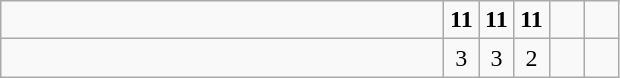<table class="wikitable">
<tr>
<td style="width:18em"><strong></strong></td>
<td align=center style="width:1em"><strong>11</strong></td>
<td align=center style="width:1em"><strong>11</strong></td>
<td align=center style="width:1em"><strong>11</strong></td>
<td align=center style="width:1em"></td>
<td align=center style="width:1em"></td>
</tr>
<tr>
<td style="width:18em"></td>
<td align=center style="width:1em">3</td>
<td align=center style="width:1em">3</td>
<td align=center style="width:1em">2</td>
<td align=center style="width:1em"></td>
<td align=center style="width:1em"></td>
</tr>
</table>
